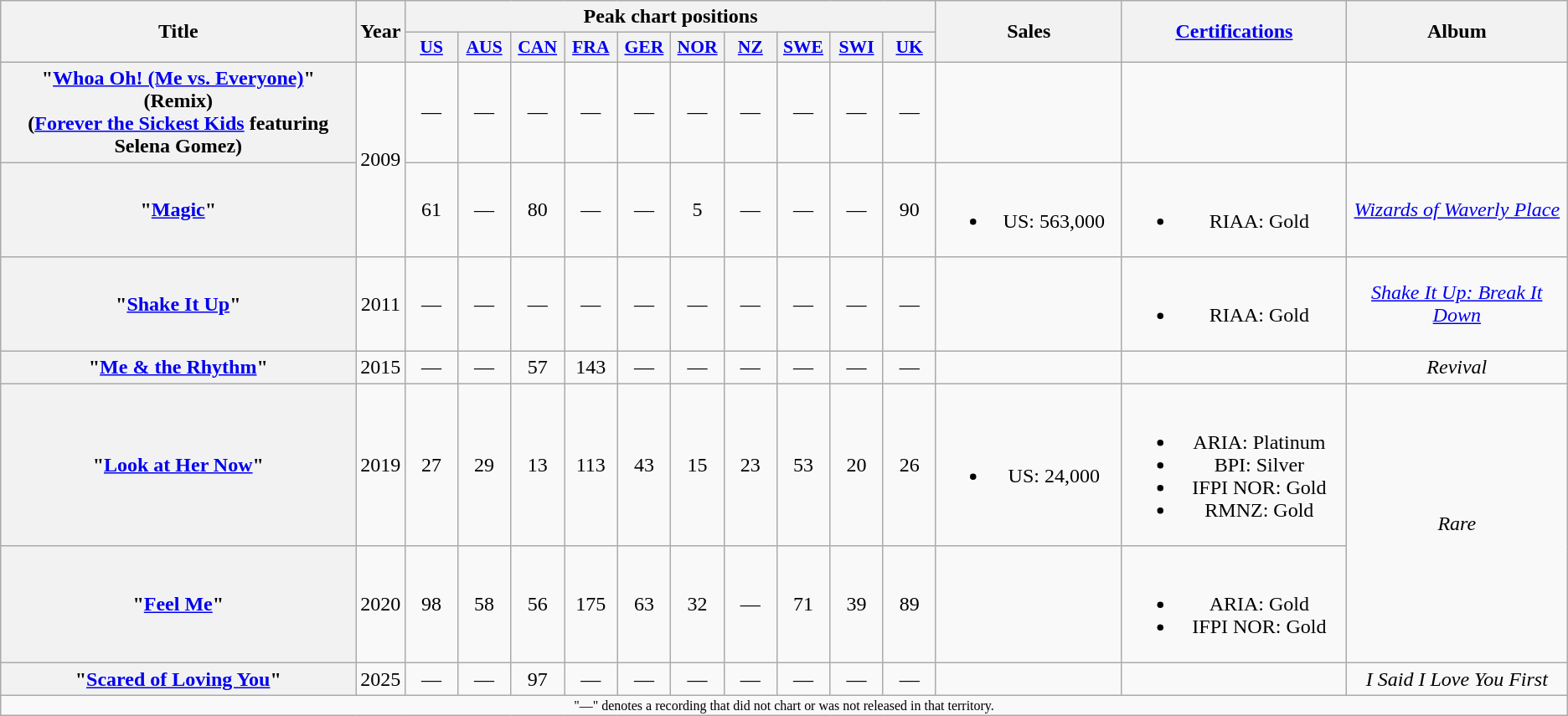<table class="wikitable plainrowheaders" style="text-align:center;">
<tr>
<th scope="col" rowspan="2" style="width:18em;">Title</th>
<th scope="col" rowspan="2" style="width:1em;">Year</th>
<th scope="col" colspan="10">Peak chart positions</th>
<th scope="col" rowspan="2" style="width:9em;">Sales</th>
<th scope="col" rowspan="2" style="width:11em;"><a href='#'>Certifications</a></th>
<th scope="col" rowspan="2" style="width:11em;">Album</th>
</tr>
<tr>
<th scope="col" style="width:2.5em;font-size:90%;"><a href='#'>US</a><br></th>
<th scope="col" style="width:2.5em;font-size:90%;"><a href='#'>AUS</a><br></th>
<th scope="col" style="width:2.5em;font-size:90%;"><a href='#'>CAN</a><br></th>
<th scope="col" style="width:2.5em;font-size:90%;"><a href='#'>FRA</a><br></th>
<th scope="col" style="width:2.5em;font-size:90%;"><a href='#'>GER</a> <br></th>
<th scope="col" style="width:2.5em;font-size:90%;"><a href='#'>NOR</a><br></th>
<th scope="col" style="width:2.5em;font-size:90%;"><a href='#'>NZ</a><br></th>
<th scope="col" style="width:2.5em;font-size:90%;"><a href='#'>SWE</a><br></th>
<th scope="col" style="width:2.5em;font-size:90%;"><a href='#'>SWI</a><br></th>
<th scope="col" style="width:2.5em;font-size:90%;"><a href='#'>UK</a><br></th>
</tr>
<tr>
<th scope="row">"<a href='#'>Whoa Oh! (Me vs. Everyone)</a>" (Remix)<br><span>(<a href='#'>Forever the Sickest Kids</a> featuring Selena Gomez)</span></th>
<td rowspan="2">2009</td>
<td>—</td>
<td>—</td>
<td>—</td>
<td>—</td>
<td>—</td>
<td>—</td>
<td>—</td>
<td>—</td>
<td>—</td>
<td>—</td>
<td></td>
<td></td>
<td></td>
</tr>
<tr>
<th scope="row">"<a href='#'>Magic</a>"</th>
<td>61</td>
<td>—</td>
<td>80</td>
<td>—</td>
<td>—</td>
<td>5</td>
<td>—</td>
<td>—</td>
<td>—</td>
<td>90</td>
<td><br><ul><li>US: 563,000</li></ul></td>
<td><br><ul><li>RIAA: Gold</li></ul></td>
<td><em><a href='#'>Wizards of Waverly Place</a></em></td>
</tr>
<tr>
<th scope="row">"<a href='#'>Shake It Up</a>"</th>
<td>2011</td>
<td>—</td>
<td>—</td>
<td>—</td>
<td>—</td>
<td>—</td>
<td>—</td>
<td>—</td>
<td>—</td>
<td>—</td>
<td>—</td>
<td></td>
<td><br><ul><li>RIAA: Gold</li></ul></td>
<td><em><a href='#'>Shake It Up: Break It Down</a></em></td>
</tr>
<tr>
<th scope="row">"<a href='#'>Me & the Rhythm</a>"</th>
<td>2015</td>
<td>—</td>
<td>—</td>
<td>57</td>
<td>143</td>
<td>—</td>
<td>—</td>
<td>—</td>
<td>—</td>
<td>—</td>
<td>—</td>
<td></td>
<td></td>
<td><em>Revival</em></td>
</tr>
<tr>
<th scope="row">"<a href='#'>Look at Her Now</a>"</th>
<td>2019</td>
<td>27</td>
<td>29</td>
<td>13</td>
<td>113</td>
<td>43</td>
<td>15</td>
<td>23</td>
<td>53</td>
<td>20</td>
<td>26</td>
<td><br><ul><li>US: 24,000</li></ul></td>
<td><br><ul><li>ARIA: Platinum</li><li>BPI: Silver</li><li>IFPI NOR: Gold</li><li>RMNZ: Gold</li></ul></td>
<td rowspan="2"><em>Rare</em></td>
</tr>
<tr>
<th scope="row">"<a href='#'>Feel Me</a>"</th>
<td>2020</td>
<td>98</td>
<td>58</td>
<td>56</td>
<td>175</td>
<td>63</td>
<td>32</td>
<td>—</td>
<td>71</td>
<td>39</td>
<td>89</td>
<td></td>
<td><br><ul><li>ARIA: Gold</li><li>IFPI NOR: Gold</li></ul></td>
</tr>
<tr>
<th scope="row">"<a href='#'>Scared of Loving You</a>"<br></th>
<td>2025</td>
<td>—</td>
<td>—</td>
<td>97</td>
<td>—</td>
<td>—</td>
<td>—</td>
<td>—</td>
<td>—</td>
<td>—</td>
<td>—</td>
<td></td>
<td></td>
<td><em>I Said I Love You First</em></td>
</tr>
<tr>
<td colspan="15" style="text-align:center; font-size:8pt;">"—" denotes a recording that did not chart or was not released in that territory.</td>
</tr>
</table>
